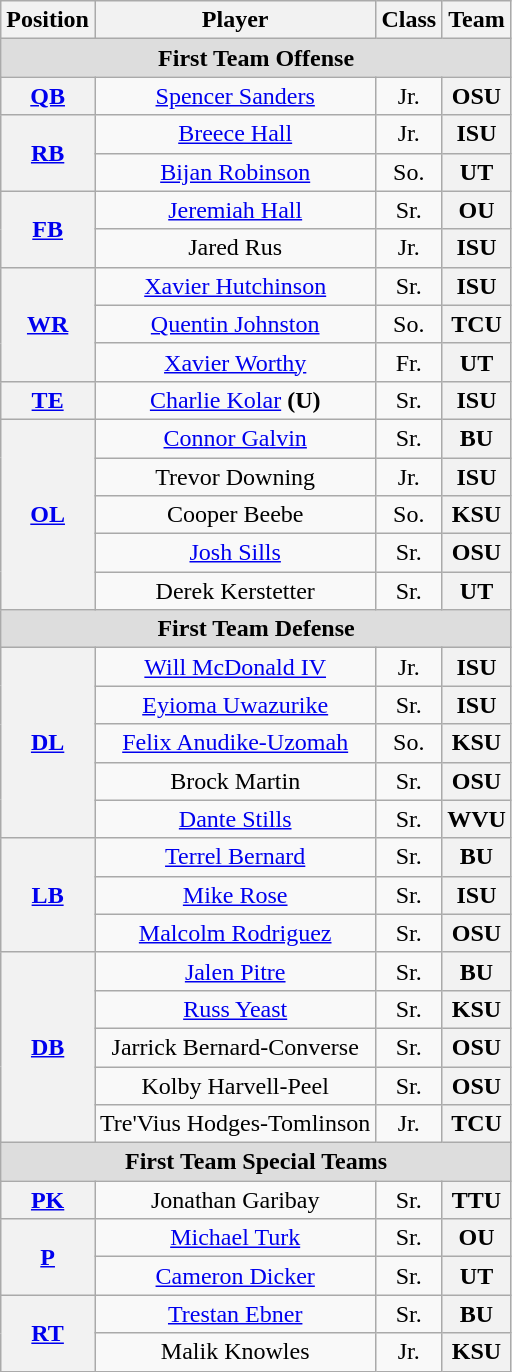<table class="wikitable">
<tr>
<th>Position</th>
<th>Player</th>
<th>Class</th>
<th>Team</th>
</tr>
<tr>
<td colspan="4" style="text-align:center; background:#ddd;"><strong>First Team Offense</strong></td>
</tr>
<tr style="text-align:center;">
<th rowspan="1"><a href='#'>QB</a></th>
<td><a href='#'>Spencer Sanders</a></td>
<td>Jr.</td>
<th>OSU</th>
</tr>
<tr style="text-align:center;">
<th rowspan="2"><a href='#'>RB</a></th>
<td><a href='#'>Breece Hall</a></td>
<td>Jr.</td>
<th>ISU</th>
</tr>
<tr style="text-align:center;">
<td><a href='#'>Bijan Robinson</a></td>
<td>So.</td>
<th>UT</th>
</tr>
<tr style="text-align:center;">
<th rowspan="2"><a href='#'>FB</a></th>
<td><a href='#'>Jeremiah Hall</a></td>
<td>Sr.</td>
<th>OU</th>
</tr>
<tr style="text-align:center;">
<td>Jared Rus</td>
<td>Jr.</td>
<th>ISU</th>
</tr>
<tr style="text-align:center;">
<th rowspan="3"><a href='#'>WR</a></th>
<td><a href='#'>Xavier Hutchinson</a></td>
<td>Sr.</td>
<th>ISU</th>
</tr>
<tr style="text-align:center;">
<td><a href='#'>Quentin Johnston</a></td>
<td>So.</td>
<th>TCU</th>
</tr>
<tr style="text-align:center;">
<td><a href='#'>Xavier Worthy</a></td>
<td>Fr.</td>
<th>UT</th>
</tr>
<tr style="text-align:center;">
<th rowspan="1"><a href='#'>TE</a></th>
<td><a href='#'>Charlie Kolar</a> <strong>(U)</strong></td>
<td>Sr.</td>
<th>ISU</th>
</tr>
<tr style="text-align:center;">
<th rowspan="5"><a href='#'>OL</a></th>
<td><a href='#'>Connor Galvin</a></td>
<td>Sr.</td>
<th>BU</th>
</tr>
<tr style="text-align:center;">
<td>Trevor Downing</td>
<td>Jr.</td>
<th>ISU</th>
</tr>
<tr style="text-align:center;">
<td>Cooper Beebe</td>
<td>So.</td>
<th>KSU</th>
</tr>
<tr style="text-align:center;">
<td><a href='#'>Josh Sills</a></td>
<td>Sr.</td>
<th>OSU</th>
</tr>
<tr style="text-align:center;">
<td>Derek Kerstetter</td>
<td>Sr.</td>
<th>UT</th>
</tr>
<tr style="text-align:center;">
<td colspan="4" style="text-align:center; background:#ddd;"><strong>First Team Defense</strong></td>
</tr>
<tr style="text-align:center;">
<th rowspan="5"><a href='#'>DL</a></th>
<td><a href='#'>Will McDonald IV</a></td>
<td>Jr.</td>
<th>ISU</th>
</tr>
<tr style="text-align:center;">
<td><a href='#'>Eyioma Uwazurike</a></td>
<td>Sr.</td>
<th>ISU</th>
</tr>
<tr style="text-align:center;">
<td><a href='#'>Felix Anudike-Uzomah</a></td>
<td>So.</td>
<th>KSU</th>
</tr>
<tr style="text-align:center;">
<td>Brock Martin</td>
<td>Sr.</td>
<th>OSU</th>
</tr>
<tr style="text-align:center;">
<td><a href='#'>Dante Stills</a></td>
<td>Sr.</td>
<th>WVU</th>
</tr>
<tr style="text-align:center;">
<th rowspan="3"><a href='#'>LB</a></th>
<td><a href='#'>Terrel Bernard</a></td>
<td>Sr.</td>
<th>BU</th>
</tr>
<tr style="text-align:center;">
<td><a href='#'>Mike Rose</a></td>
<td>Sr.</td>
<th>ISU</th>
</tr>
<tr style="text-align:center;">
<td><a href='#'>Malcolm Rodriguez</a></td>
<td>Sr.</td>
<th>OSU</th>
</tr>
<tr style="text-align:center;">
<th rowspan="5"><a href='#'>DB</a></th>
<td><a href='#'>Jalen Pitre</a></td>
<td>Sr.</td>
<th>BU</th>
</tr>
<tr style="text-align:center;">
<td><a href='#'>Russ Yeast</a></td>
<td>Sr.</td>
<th>KSU</th>
</tr>
<tr style="text-align:center;">
<td>Jarrick Bernard-Converse</td>
<td>Sr.</td>
<th>OSU</th>
</tr>
<tr style="text-align:center;">
<td>Kolby Harvell-Peel</td>
<td>Sr.</td>
<th>OSU</th>
</tr>
<tr style="text-align:center;">
<td>Tre'Vius Hodges-Tomlinson</td>
<td>Jr.</td>
<th>TCU</th>
</tr>
<tr>
<td colspan="4" style="text-align:center; background:#ddd;"><strong>First Team Special Teams</strong></td>
</tr>
<tr style="text-align:center;">
<th rowspan="1"><a href='#'>PK</a></th>
<td>Jonathan Garibay</td>
<td>Sr.</td>
<th>TTU</th>
</tr>
<tr style="text-align:center;">
<th rowspan="2"><a href='#'>P</a></th>
<td><a href='#'>Michael Turk</a></td>
<td>Sr.</td>
<th>OU</th>
</tr>
<tr style="text-align:center;">
<td><a href='#'>Cameron Dicker</a></td>
<td>Sr.</td>
<th>UT</th>
</tr>
<tr style="text-align:center;">
<th rowspan="2"><a href='#'>RT</a></th>
<td><a href='#'>Trestan Ebner</a></td>
<td>Sr.</td>
<th>BU</th>
</tr>
<tr style="text-align:center;">
<td>Malik Knowles</td>
<td>Jr.</td>
<th>KSU</th>
</tr>
</table>
